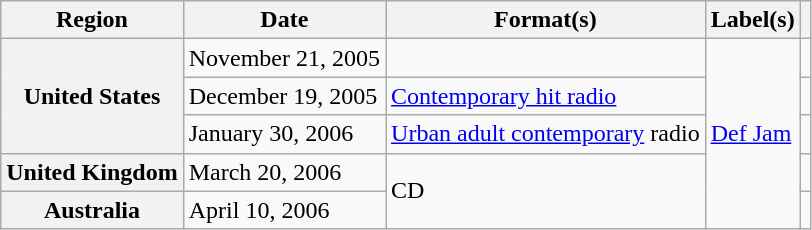<table class="wikitable plainrowheaders">
<tr>
<th scope="col">Region</th>
<th scope="col">Date</th>
<th scope="col">Format(s)</th>
<th scope="col">Label(s)</th>
<th scope="col"></th>
</tr>
<tr>
<th scope="row" rowspan="3">United States</th>
<td>November 21, 2005</td>
<td></td>
<td rowspan="5"><a href='#'>Def Jam</a></td>
<td></td>
</tr>
<tr>
<td>December 19, 2005</td>
<td><a href='#'>Contemporary hit radio</a></td>
<td></td>
</tr>
<tr>
<td>January 30, 2006</td>
<td><a href='#'>Urban adult contemporary</a> radio</td>
<td></td>
</tr>
<tr>
<th scope="row">United Kingdom</th>
<td>March 20, 2006</td>
<td rowspan="2">CD</td>
<td></td>
</tr>
<tr>
<th scope="row">Australia</th>
<td>April 10, 2006</td>
<td></td>
</tr>
</table>
